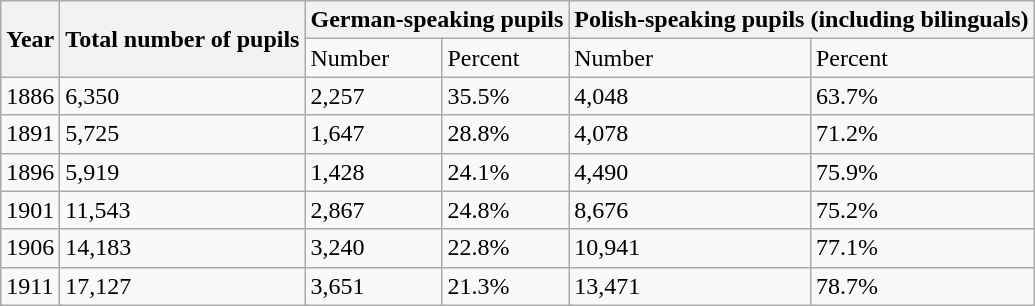<table class="wikitable">
<tr>
<th rowspan="2">Year</th>
<th rowspan="2">Total number of pupils</th>
<th colspan="2">German-speaking pupils</th>
<th colspan="2">Polish-speaking pupils (including bilinguals)</th>
</tr>
<tr>
<td>Number</td>
<td>Percent</td>
<td>Number</td>
<td>Percent</td>
</tr>
<tr>
<td>1886</td>
<td>6,350</td>
<td>2,257</td>
<td>35.5%</td>
<td>4,048</td>
<td>63.7%</td>
</tr>
<tr>
<td>1891</td>
<td>5,725</td>
<td>1,647</td>
<td>28.8%</td>
<td>4,078</td>
<td>71.2%</td>
</tr>
<tr>
<td>1896</td>
<td>5,919</td>
<td>1,428</td>
<td>24.1%</td>
<td>4,490</td>
<td>75.9%</td>
</tr>
<tr>
<td>1901</td>
<td>11,543</td>
<td>2,867</td>
<td>24.8%</td>
<td>8,676</td>
<td>75.2%</td>
</tr>
<tr>
<td>1906</td>
<td>14,183</td>
<td>3,240</td>
<td>22.8%</td>
<td>10,941</td>
<td>77.1%</td>
</tr>
<tr>
<td>1911</td>
<td>17,127</td>
<td>3,651</td>
<td>21.3%</td>
<td>13,471</td>
<td>78.7%</td>
</tr>
</table>
